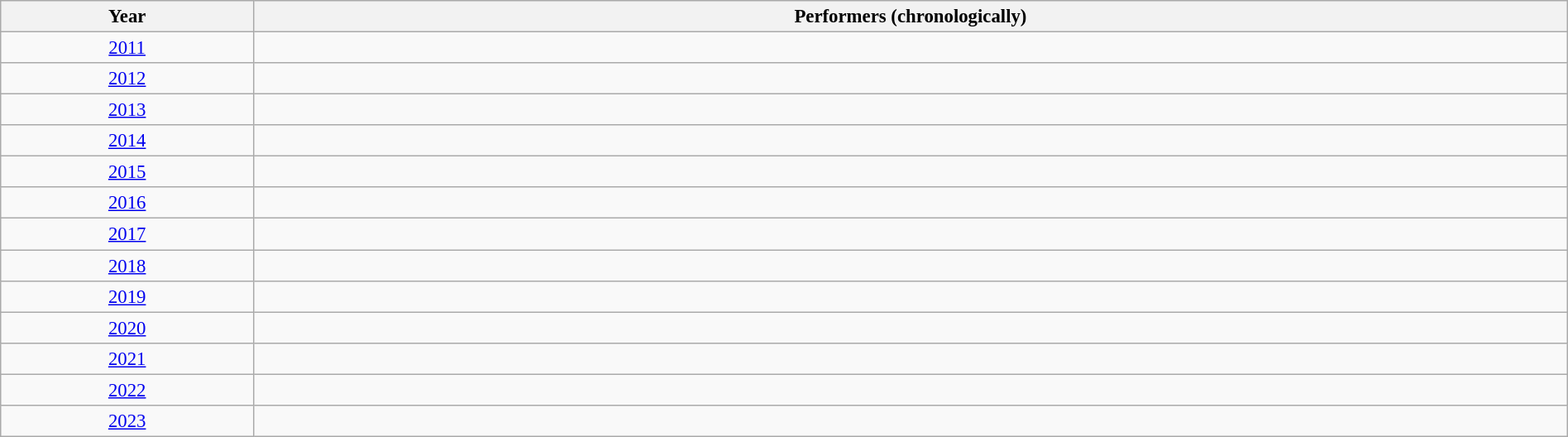<table class="wikitable sortable" style="font-size:95%; width:100%;">
<tr>
<th>Year</th>
<th>Performers (chronologically)</th>
</tr>
<tr>
<td align="center"><a href='#'>2011</a></td>
<td></td>
</tr>
<tr>
<td align="center"><a href='#'>2012</a></td>
<td></td>
</tr>
<tr>
<td align="center"><a href='#'>2013</a></td>
<td></td>
</tr>
<tr>
<td align="center"><a href='#'>2014</a></td>
<td></td>
</tr>
<tr>
<td align="center"><a href='#'>2015</a></td>
<td></td>
</tr>
<tr>
<td align="center"><a href='#'>2016</a></td>
<td></td>
</tr>
<tr>
<td align="center"><a href='#'>2017</a></td>
<td></td>
</tr>
<tr>
<td align="center"><a href='#'>2018</a></td>
<td></td>
</tr>
<tr>
<td align="center"><a href='#'>2019</a></td>
<td></td>
</tr>
<tr>
<td align="center"><a href='#'>2020</a></td>
<td></td>
</tr>
<tr>
<td align="center"><a href='#'>2021</a></td>
<td></td>
</tr>
<tr>
<td align="center"><a href='#'>2022</a></td>
<td></td>
</tr>
<tr>
<td align="center"><a href='#'>2023</a></td>
<td></td>
</tr>
</table>
